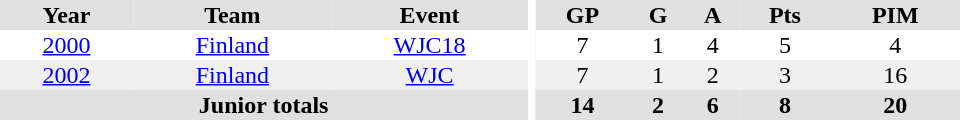<table border="0" cellpadding="1" cellspacing="0" ID="Table3" style="text-align:center; width:40em">
<tr ALIGN="center" bgcolor="#e0e0e0">
<th>Year</th>
<th>Team</th>
<th>Event</th>
<th rowspan="99" bgcolor="#ffffff"></th>
<th>GP</th>
<th>G</th>
<th>A</th>
<th>Pts</th>
<th>PIM</th>
</tr>
<tr>
<td><a href='#'>2000</a></td>
<td><a href='#'>Finland</a></td>
<td><a href='#'>WJC18</a></td>
<td>7</td>
<td>1</td>
<td>4</td>
<td>5</td>
<td>4</td>
</tr>
<tr bgcolor="#f0f0f0">
<td><a href='#'>2002</a></td>
<td><a href='#'>Finland</a></td>
<td><a href='#'>WJC</a></td>
<td>7</td>
<td>1</td>
<td>2</td>
<td>3</td>
<td>16</td>
</tr>
<tr bgcolor="#e0e0e0">
<th colspan="3">Junior totals</th>
<th>14</th>
<th>2</th>
<th>6</th>
<th>8</th>
<th>20</th>
</tr>
</table>
